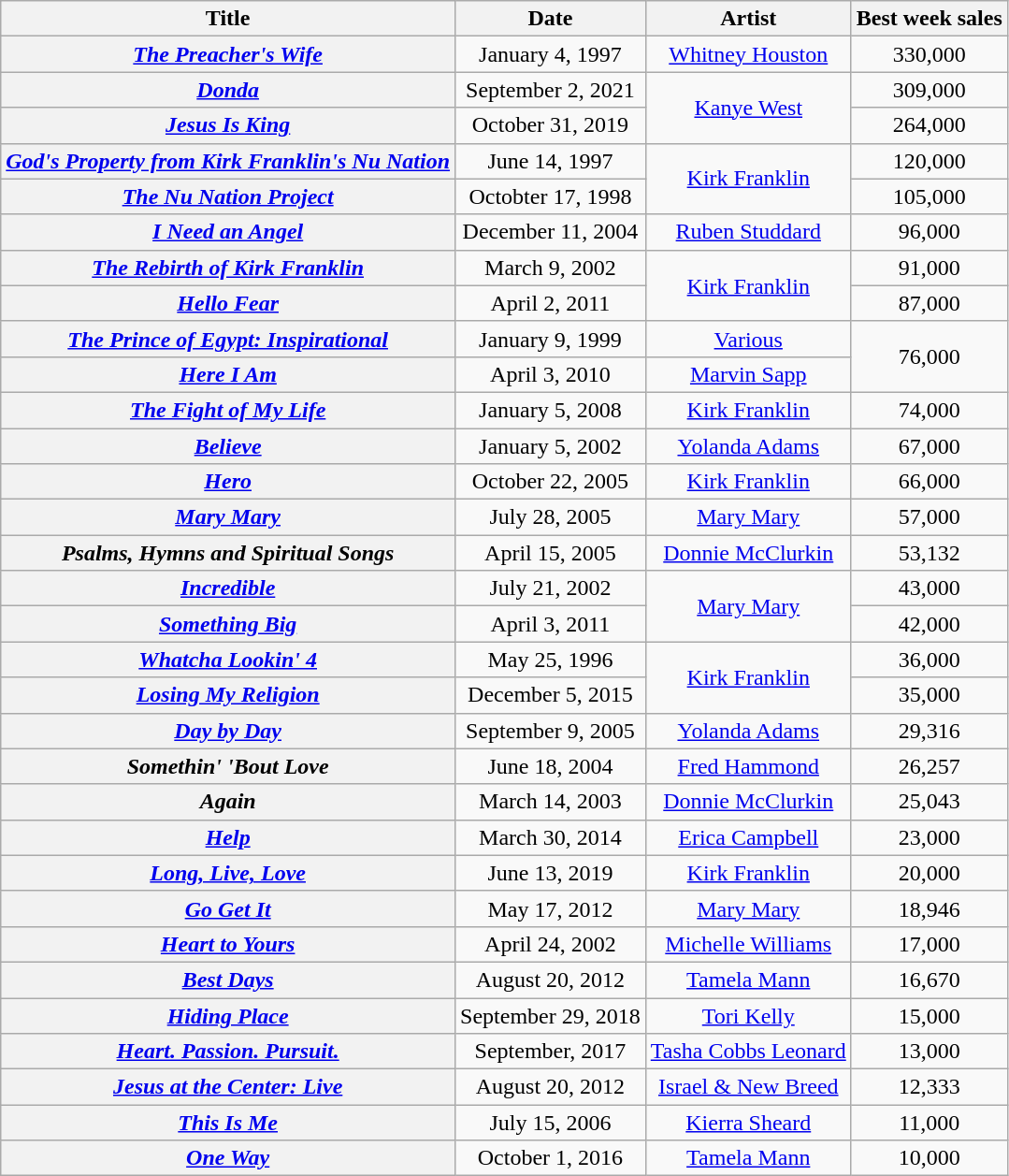<table class="wikitable plainrowheaders" style="text-align:center;">
<tr>
<th>Title</th>
<th>Date</th>
<th>Artist</th>
<th>Best week sales</th>
</tr>
<tr>
<th scope="row"><em><a href='#'>The Preacher's Wife</a></em></th>
<td>January 4, 1997</td>
<td><a href='#'>Whitney Houston</a></td>
<td>330,000</td>
</tr>
<tr>
<th scope="row"><em><a href='#'>Donda</a></em></th>
<td>September 2, 2021</td>
<td rowspan="2"><a href='#'>Kanye West</a></td>
<td>309,000</td>
</tr>
<tr>
<th scope="row"><em><a href='#'>Jesus Is King</a></em></th>
<td>October 31, 2019</td>
<td>264,000</td>
</tr>
<tr>
<th scope="row"><em><a href='#'>God's Property from Kirk Franklin's Nu Nation</a></em></th>
<td>June 14, 1997</td>
<td rowspan="2"><a href='#'>Kirk Franklin</a></td>
<td>120,000</td>
</tr>
<tr>
<th scope="row"><em><a href='#'>The Nu Nation Project</a></em></th>
<td>Octobter 17, 1998</td>
<td>105,000</td>
</tr>
<tr>
<th scope="row"><em><a href='#'>I Need an Angel</a></em></th>
<td>December 11, 2004</td>
<td><a href='#'>Ruben Studdard</a></td>
<td>96,000</td>
</tr>
<tr>
<th scope="row"><em><a href='#'>The Rebirth of Kirk Franklin</a></em></th>
<td>March 9, 2002</td>
<td rowspan="2"><a href='#'>Kirk Franklin</a></td>
<td>91,000</td>
</tr>
<tr>
<th scope="row"><em><a href='#'>Hello Fear</a></em></th>
<td>April 2, 2011</td>
<td>87,000</td>
</tr>
<tr>
<th scope="row"><em><a href='#'>The Prince of Egypt: Inspirational</a></em></th>
<td>January 9, 1999</td>
<td><a href='#'>Various</a></td>
<td rowspan="2">76,000</td>
</tr>
<tr>
<th scope="row"><em><a href='#'>Here I Am</a></em></th>
<td>April 3, 2010</td>
<td><a href='#'>Marvin Sapp</a></td>
</tr>
<tr>
<th scope="row"><em><a href='#'>The Fight of My Life</a></em></th>
<td>January 5, 2008</td>
<td><a href='#'>Kirk Franklin</a></td>
<td>74,000</td>
</tr>
<tr>
<th scope="row"><em><a href='#'>Believe</a></em></th>
<td>January 5, 2002</td>
<td><a href='#'>Yolanda Adams</a></td>
<td>67,000</td>
</tr>
<tr>
<th scope="row"><em><a href='#'>Hero</a></em></th>
<td>October 22, 2005</td>
<td><a href='#'>Kirk Franklin</a></td>
<td>66,000</td>
</tr>
<tr>
<th scope="row"><em><a href='#'>Mary Mary</a></em></th>
<td>July 28, 2005</td>
<td><a href='#'>Mary Mary</a></td>
<td>57,000</td>
</tr>
<tr>
<th scope="row"><em>Psalms, Hymns and Spiritual Songs</em></th>
<td>April 15, 2005</td>
<td><a href='#'>Donnie McClurkin</a></td>
<td>53,132</td>
</tr>
<tr>
<th scope="row"><em><a href='#'>Incredible</a></em></th>
<td>July 21, 2002</td>
<td rowspan="2"><a href='#'>Mary Mary</a></td>
<td>43,000</td>
</tr>
<tr>
<th scope="row"><em><a href='#'>Something Big</a></em></th>
<td>April 3, 2011</td>
<td>42,000</td>
</tr>
<tr>
<th scope="row"><em><a href='#'>Whatcha Lookin' 4</a></em></th>
<td>May 25, 1996</td>
<td rowspan="2"><a href='#'>Kirk Franklin</a></td>
<td>36,000</td>
</tr>
<tr>
<th scope="row"><em><a href='#'>Losing My Religion</a></em></th>
<td>December 5, 2015</td>
<td>35,000</td>
</tr>
<tr>
<th scope="row"><em><a href='#'>Day by Day</a></em></th>
<td>September 9, 2005</td>
<td><a href='#'>Yolanda Adams</a></td>
<td>29,316</td>
</tr>
<tr>
<th scope="row"><em>Somethin' 'Bout Love</em></th>
<td>June 18, 2004</td>
<td><a href='#'>Fred Hammond</a></td>
<td>26,257</td>
</tr>
<tr>
<th scope="row"><em>Again</em></th>
<td>March 14, 2003</td>
<td><a href='#'>Donnie McClurkin</a></td>
<td>25,043</td>
</tr>
<tr>
<th scope="row"><em><a href='#'>Help</a></em></th>
<td>March 30, 2014</td>
<td><a href='#'>Erica Campbell</a></td>
<td>23,000</td>
</tr>
<tr>
<th scope="row"><em><a href='#'>Long, Live, Love</a></em></th>
<td>June 13, 2019</td>
<td><a href='#'>Kirk Franklin</a></td>
<td>20,000</td>
</tr>
<tr>
<th scope="row"><em><a href='#'>Go Get It</a></em></th>
<td>May 17, 2012</td>
<td><a href='#'>Mary Mary</a></td>
<td>18,946</td>
</tr>
<tr>
<th scope="row"><em><a href='#'>Heart to Yours</a></em></th>
<td>April 24, 2002</td>
<td><a href='#'>Michelle Williams</a></td>
<td>17,000</td>
</tr>
<tr>
<th scope="row"><em><a href='#'>Best Days</a></em></th>
<td>August 20, 2012</td>
<td><a href='#'>Tamela Mann</a></td>
<td>16,670</td>
</tr>
<tr>
<th scope="row"><em><a href='#'>Hiding Place</a></em></th>
<td>September 29, 2018</td>
<td><a href='#'>Tori Kelly</a></td>
<td>15,000</td>
</tr>
<tr>
<th scope="row"><em><a href='#'>Heart. Passion. Pursuit.</a></em></th>
<td>September, 2017</td>
<td><a href='#'>Tasha Cobbs Leonard</a></td>
<td>13,000</td>
</tr>
<tr>
<th scope="row"><em><a href='#'>Jesus at the Center: Live</a></em></th>
<td>August 20, 2012</td>
<td><a href='#'>Israel & New Breed</a></td>
<td>12,333</td>
</tr>
<tr>
<th scope="row"><em><a href='#'>This Is Me</a></em></th>
<td>July 15, 2006</td>
<td><a href='#'>Kierra Sheard</a></td>
<td>11,000</td>
</tr>
<tr>
<th scope="row"><em><a href='#'>One Way</a></em></th>
<td>October 1, 2016</td>
<td><a href='#'>Tamela Mann</a></td>
<td>10,000</td>
</tr>
</table>
